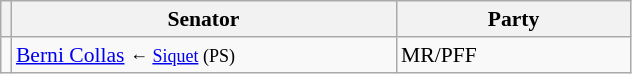<table class="sortable wikitable" style="text-align:left; font-size:90%">
<tr>
<th></th>
<th width="250">Senator</th>
<th width="150">Party</th>
</tr>
<tr>
<td></td>
<td><a href='#'>Berni Collas</a> <small>← <a href='#'>Siquet</a> (PS)</small></td>
<td>MR/PFF</td>
</tr>
</table>
